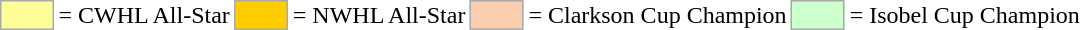<table>
<tr>
<td style="background-color:#FFFF99; border:1px solid #aaaaaa; width:2em;"></td>
<td>= CWHL All-Star</td>
<td style="background-color:#FFCC00; border:1px solid #aaaaaa; width:2em;"></td>
<td>= NWHL All-Star</td>
<td style="background-color:#FBCEB1; border:1px solid #aaaaaa; width:2em;"></td>
<td>= Clarkson Cup Champion</td>
<td style="background-color:#CCFFCC; border:1px solid #aaaaaa; width:2em;"></td>
<td>= Isobel Cup Champion</td>
</tr>
</table>
